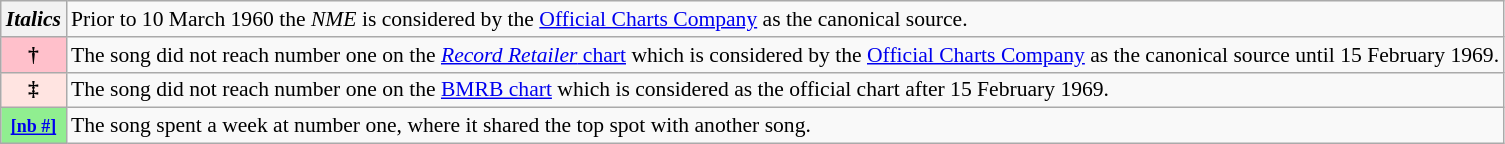<table class="wikitable plainrowheaders" style="font-size:90%;">
<tr>
<th scope=row><em>Italics</em></th>
<td>Prior to 10 March 1960 the <em>NME</em> is considered by the <a href='#'>Official Charts Company</a> as the canonical source.</td>
</tr>
<tr>
<th scope=row style="background-color:pink">†</th>
<td>The song did not reach number one on the <a href='#'><em>Record Retailer</em> chart</a> which is considered by the <a href='#'>Official Charts Company</a> as the canonical source until 15 February 1969.</td>
</tr>
<tr>
<th scope=row style="background-color:mistyrose">‡</th>
<td>The song did not reach number one on the <a href='#'>BMRB chart</a> which is considered as the official chart after 15 February 1969.</td>
</tr>
<tr>
<th scope=row style="background-color:lightgreen; white-space:nowrap;"><a href='#'><small>[nb #]</small></a></th>
<td>The song spent a week at number one, where it shared the top spot with another song.</td>
</tr>
</table>
